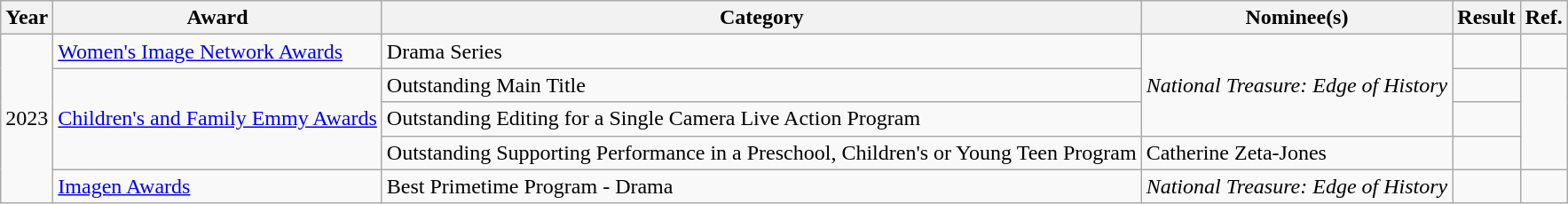<table class="wikitable">
<tr>
<th>Year</th>
<th>Award</th>
<th>Category</th>
<th>Nominee(s)</th>
<th>Result</th>
<th>Ref.</th>
</tr>
<tr>
<td rowspan="5">2023</td>
<td><a href='#'>Women's Image Network Awards</a></td>
<td>Drama Series</td>
<td rowspan="3"><em>National Treasure: Edge of History</em></td>
<td></td>
<td style="text-align:center;"></td>
</tr>
<tr>
<td rowspan="3"><a href='#'>Children's and Family Emmy Awards</a></td>
<td>Outstanding Main Title</td>
<td></td>
<td rowspan="3" style="text-align:center;"></td>
</tr>
<tr>
<td>Outstanding Editing for a Single Camera Live Action Program</td>
<td></td>
</tr>
<tr>
<td>Outstanding Supporting Performance in a Preschool, Children's or Young Teen Program</td>
<td>Catherine Zeta-Jones</td>
<td></td>
</tr>
<tr>
<td><a href='#'>Imagen Awards</a></td>
<td>Best Primetime Program - Drama</td>
<td><em>National Treasure: Edge of History</em></td>
<td></td>
<td style="text-align:center;"></td>
</tr>
</table>
